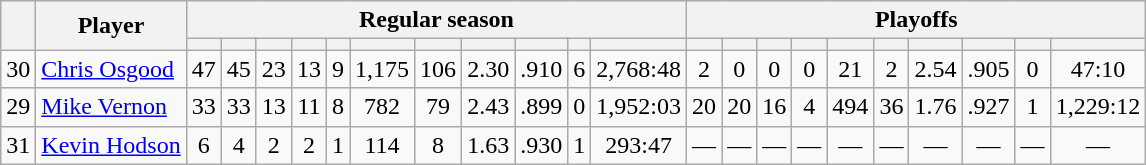<table class="wikitable plainrowheaders" style="text-align:center;">
<tr>
<th scope="col" rowspan="2"></th>
<th scope="col" rowspan="2">Player</th>
<th scope=colgroup colspan=11>Regular season</th>
<th scope=colgroup colspan=10>Playoffs</th>
</tr>
<tr>
<th scope="col"></th>
<th scope="col"></th>
<th scope="col"></th>
<th scope="col"></th>
<th scope="col"></th>
<th scope="col"></th>
<th scope="col"></th>
<th scope="col"></th>
<th scope="col"></th>
<th scope="col"></th>
<th scope="col"></th>
<th scope="col"></th>
<th scope="col"></th>
<th scope="col"></th>
<th scope="col"></th>
<th scope="col"></th>
<th scope="col"></th>
<th scope="col"></th>
<th scope="col"></th>
<th scope="col"></th>
<th scope="col"></th>
</tr>
<tr>
<td scope="row">30</td>
<td align="left"><a href='#'>Chris Osgood</a></td>
<td>47</td>
<td>45</td>
<td>23</td>
<td>13</td>
<td>9</td>
<td>1,175</td>
<td>106</td>
<td>2.30</td>
<td>.910</td>
<td>6</td>
<td>2,768:48</td>
<td>2</td>
<td>0</td>
<td>0</td>
<td>0</td>
<td>21</td>
<td>2</td>
<td>2.54</td>
<td>.905</td>
<td>0</td>
<td>47:10</td>
</tr>
<tr>
<td scope="row">29</td>
<td align="left"><a href='#'>Mike Vernon</a></td>
<td>33</td>
<td>33</td>
<td>13</td>
<td>11</td>
<td>8</td>
<td>782</td>
<td>79</td>
<td>2.43</td>
<td>.899</td>
<td>0</td>
<td>1,952:03</td>
<td>20</td>
<td>20</td>
<td>16</td>
<td>4</td>
<td>494</td>
<td>36</td>
<td>1.76</td>
<td>.927</td>
<td>1</td>
<td>1,229:12</td>
</tr>
<tr>
<td scope="row">31</td>
<td align="left"><a href='#'>Kevin Hodson</a></td>
<td>6</td>
<td>4</td>
<td>2</td>
<td>2</td>
<td>1</td>
<td>114</td>
<td>8</td>
<td>1.63</td>
<td>.930</td>
<td>1</td>
<td>293:47</td>
<td>—</td>
<td>—</td>
<td>—</td>
<td>—</td>
<td>—</td>
<td>—</td>
<td>—</td>
<td>—</td>
<td>—</td>
<td>—</td>
</tr>
</table>
